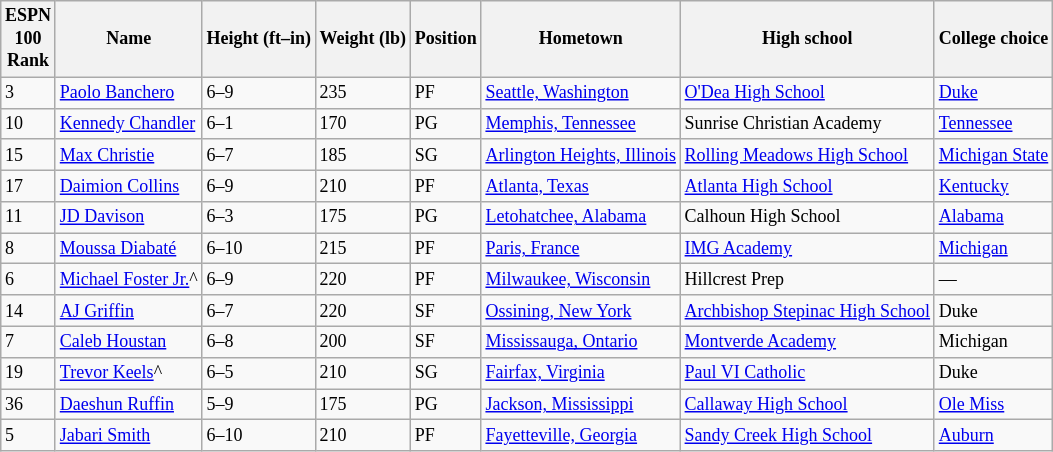<table class="wikitable sortable" style="font-size: 75%" style="width: 75%">
<tr>
<th>ESPN<br>100<br>Rank</th>
<th>Name</th>
<th>Height (ft–in)</th>
<th>Weight (lb)</th>
<th>Position</th>
<th>Hometown</th>
<th>High school</th>
<th>College choice</th>
</tr>
<tr>
<td>3</td>
<td><a href='#'>Paolo Banchero</a></td>
<td>6–9</td>
<td>235</td>
<td>PF</td>
<td><a href='#'>Seattle, Washington</a></td>
<td><a href='#'>O'Dea High School</a></td>
<td><a href='#'>Duke</a></td>
</tr>
<tr>
<td>10</td>
<td><a href='#'>Kennedy Chandler</a></td>
<td>6–1</td>
<td>170</td>
<td>PG</td>
<td><a href='#'>Memphis, Tennessee</a></td>
<td>Sunrise Christian Academy</td>
<td><a href='#'>Tennessee</a></td>
</tr>
<tr>
<td>15</td>
<td><a href='#'>Max Christie</a></td>
<td>6–7</td>
<td>185</td>
<td>SG</td>
<td><a href='#'>Arlington Heights, Illinois</a></td>
<td><a href='#'>Rolling Meadows High School</a></td>
<td><a href='#'>Michigan State</a></td>
</tr>
<tr>
<td>17</td>
<td><a href='#'>Daimion Collins</a></td>
<td>6–9</td>
<td>210</td>
<td>PF</td>
<td><a href='#'>Atlanta, Texas</a></td>
<td><a href='#'>Atlanta High School</a></td>
<td><a href='#'>Kentucky</a></td>
</tr>
<tr>
<td>11</td>
<td><a href='#'>JD Davison</a></td>
<td>6–3</td>
<td>175</td>
<td>PG</td>
<td><a href='#'>Letohatchee, Alabama</a></td>
<td>Calhoun High School</td>
<td><a href='#'>Alabama</a></td>
</tr>
<tr>
<td>8</td>
<td><a href='#'>Moussa Diabaté</a></td>
<td>6–10</td>
<td>215</td>
<td>PF</td>
<td><a href='#'>Paris, France</a></td>
<td><a href='#'>IMG Academy</a></td>
<td><a href='#'>Michigan</a></td>
</tr>
<tr>
<td>6</td>
<td><a href='#'>Michael Foster Jr.</a>^</td>
<td>6–9</td>
<td>220</td>
<td>PF</td>
<td><a href='#'>Milwaukee, Wisconsin</a></td>
<td>Hillcrest Prep</td>
<td>—</td>
</tr>
<tr>
<td>14</td>
<td><a href='#'>AJ Griffin</a></td>
<td>6–7</td>
<td>220</td>
<td>SF</td>
<td><a href='#'>Ossining, New York</a></td>
<td><a href='#'>Archbishop Stepinac High School</a></td>
<td>Duke</td>
</tr>
<tr>
<td>7</td>
<td><a href='#'>Caleb Houstan</a></td>
<td>6–8</td>
<td>200</td>
<td>SF</td>
<td><a href='#'>Mississauga, Ontario</a></td>
<td><a href='#'>Montverde Academy</a></td>
<td>Michigan</td>
</tr>
<tr>
<td>19</td>
<td><a href='#'>Trevor Keels</a>^</td>
<td>6–5</td>
<td>210</td>
<td>SG</td>
<td><a href='#'>Fairfax, Virginia</a></td>
<td><a href='#'>Paul VI Catholic</a></td>
<td>Duke</td>
</tr>
<tr>
<td>36</td>
<td><a href='#'>Daeshun Ruffin</a></td>
<td>5–9</td>
<td>175</td>
<td>PG</td>
<td><a href='#'>Jackson, Mississippi</a></td>
<td><a href='#'>Callaway High School</a></td>
<td><a href='#'>Ole Miss</a></td>
</tr>
<tr>
<td>5</td>
<td><a href='#'>Jabari Smith</a></td>
<td>6–10</td>
<td>210</td>
<td>PF</td>
<td><a href='#'>Fayetteville, Georgia</a></td>
<td><a href='#'>Sandy Creek High School</a></td>
<td><a href='#'>Auburn</a></td>
</tr>
</table>
